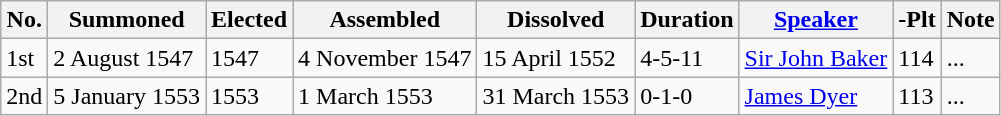<table class="wikitable">
<tr>
<th>No.</th>
<th>Summoned</th>
<th>Elected</th>
<th>Assembled</th>
<th>Dissolved</th>
<th>Duration</th>
<th><a href='#'>Speaker</a></th>
<th>-Plt</th>
<th>Note</th>
</tr>
<tr>
<td>1st</td>
<td>2 August 1547</td>
<td>1547</td>
<td>4 November 1547</td>
<td>15 April 1552</td>
<td>4-5-11</td>
<td><a href='#'>Sir John Baker</a></td>
<td>114</td>
<td>...</td>
</tr>
<tr>
<td>2nd</td>
<td>5 January 1553</td>
<td>1553</td>
<td>1 March 1553</td>
<td>31 March 1553</td>
<td>0-1-0</td>
<td><a href='#'>James Dyer</a></td>
<td>113</td>
<td>...</td>
</tr>
</table>
